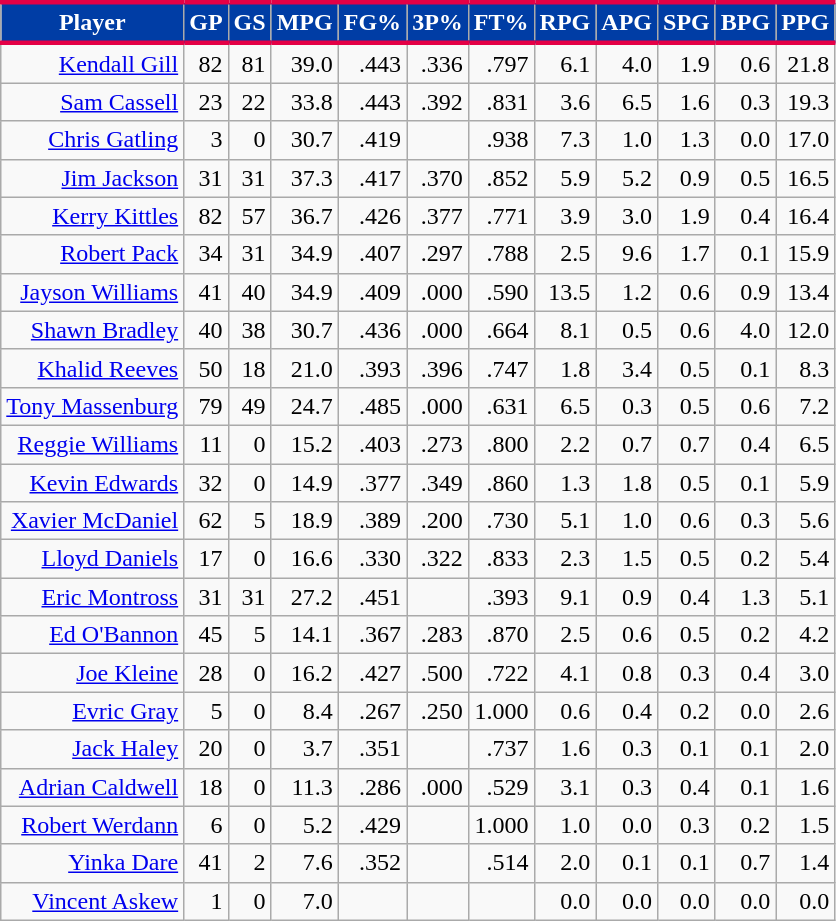<table class="wikitable sortable" style="text-align:right;">
<tr>
<th style="background:#003DA5; color:#FFFFFF; border-top:#E40046 3px solid; border-bottom:#E40046 3px solid;">Player</th>
<th style="background:#003DA5; color:#FFFFFF; border-top:#E40046 3px solid; border-bottom:#E40046 3px solid;">GP</th>
<th style="background:#003DA5; color:#FFFFFF; border-top:#E40046 3px solid; border-bottom:#E40046 3px solid;">GS</th>
<th style="background:#003DA5; color:#FFFFFF; border-top:#E40046 3px solid; border-bottom:#E40046 3px solid;">MPG</th>
<th style="background:#003DA5; color:#FFFFFF; border-top:#E40046 3px solid; border-bottom:#E40046 3px solid;">FG%</th>
<th style="background:#003DA5; color:#FFFFFF; border-top:#E40046 3px solid; border-bottom:#E40046 3px solid;">3P%</th>
<th style="background:#003DA5; color:#FFFFFF; border-top:#E40046 3px solid; border-bottom:#E40046 3px solid;">FT%</th>
<th style="background:#003DA5; color:#FFFFFF; border-top:#E40046 3px solid; border-bottom:#E40046 3px solid;">RPG</th>
<th style="background:#003DA5; color:#FFFFFF; border-top:#E40046 3px solid; border-bottom:#E40046 3px solid;">APG</th>
<th style="background:#003DA5; color:#FFFFFF; border-top:#E40046 3px solid; border-bottom:#E40046 3px solid;">SPG</th>
<th style="background:#003DA5; color:#FFFFFF; border-top:#E40046 3px solid; border-bottom:#E40046 3px solid;">BPG</th>
<th style="background:#003DA5; color:#FFFFFF; border-top:#E40046 3px solid; border-bottom:#E40046 3px solid;">PPG</th>
</tr>
<tr>
<td><a href='#'>Kendall Gill</a></td>
<td>82</td>
<td>81</td>
<td>39.0</td>
<td>.443</td>
<td>.336</td>
<td>.797</td>
<td>6.1</td>
<td>4.0</td>
<td>1.9</td>
<td>0.6</td>
<td>21.8</td>
</tr>
<tr>
<td><a href='#'>Sam Cassell</a></td>
<td>23</td>
<td>22</td>
<td>33.8</td>
<td>.443</td>
<td>.392</td>
<td>.831</td>
<td>3.6</td>
<td>6.5</td>
<td>1.6</td>
<td>0.3</td>
<td>19.3</td>
</tr>
<tr>
<td><a href='#'>Chris Gatling</a></td>
<td>3</td>
<td>0</td>
<td>30.7</td>
<td>.419</td>
<td></td>
<td>.938</td>
<td>7.3</td>
<td>1.0</td>
<td>1.3</td>
<td>0.0</td>
<td>17.0</td>
</tr>
<tr>
<td><a href='#'>Jim Jackson</a></td>
<td>31</td>
<td>31</td>
<td>37.3</td>
<td>.417</td>
<td>.370</td>
<td>.852</td>
<td>5.9</td>
<td>5.2</td>
<td>0.9</td>
<td>0.5</td>
<td>16.5</td>
</tr>
<tr>
<td><a href='#'>Kerry Kittles</a></td>
<td>82</td>
<td>57</td>
<td>36.7</td>
<td>.426</td>
<td>.377</td>
<td>.771</td>
<td>3.9</td>
<td>3.0</td>
<td>1.9</td>
<td>0.4</td>
<td>16.4</td>
</tr>
<tr>
<td><a href='#'>Robert Pack</a></td>
<td>34</td>
<td>31</td>
<td>34.9</td>
<td>.407</td>
<td>.297</td>
<td>.788</td>
<td>2.5</td>
<td>9.6</td>
<td>1.7</td>
<td>0.1</td>
<td>15.9</td>
</tr>
<tr>
<td><a href='#'>Jayson Williams</a></td>
<td>41</td>
<td>40</td>
<td>34.9</td>
<td>.409</td>
<td>.000</td>
<td>.590</td>
<td>13.5</td>
<td>1.2</td>
<td>0.6</td>
<td>0.9</td>
<td>13.4</td>
</tr>
<tr>
<td><a href='#'>Shawn Bradley</a></td>
<td>40</td>
<td>38</td>
<td>30.7</td>
<td>.436</td>
<td>.000</td>
<td>.664</td>
<td>8.1</td>
<td>0.5</td>
<td>0.6</td>
<td>4.0</td>
<td>12.0</td>
</tr>
<tr>
<td><a href='#'>Khalid Reeves</a></td>
<td>50</td>
<td>18</td>
<td>21.0</td>
<td>.393</td>
<td>.396</td>
<td>.747</td>
<td>1.8</td>
<td>3.4</td>
<td>0.5</td>
<td>0.1</td>
<td>8.3</td>
</tr>
<tr>
<td><a href='#'>Tony Massenburg</a></td>
<td>79</td>
<td>49</td>
<td>24.7</td>
<td>.485</td>
<td>.000</td>
<td>.631</td>
<td>6.5</td>
<td>0.3</td>
<td>0.5</td>
<td>0.6</td>
<td>7.2</td>
</tr>
<tr>
<td><a href='#'>Reggie Williams</a></td>
<td>11</td>
<td>0</td>
<td>15.2</td>
<td>.403</td>
<td>.273</td>
<td>.800</td>
<td>2.2</td>
<td>0.7</td>
<td>0.7</td>
<td>0.4</td>
<td>6.5</td>
</tr>
<tr>
<td><a href='#'>Kevin Edwards</a></td>
<td>32</td>
<td>0</td>
<td>14.9</td>
<td>.377</td>
<td>.349</td>
<td>.860</td>
<td>1.3</td>
<td>1.8</td>
<td>0.5</td>
<td>0.1</td>
<td>5.9</td>
</tr>
<tr>
<td><a href='#'>Xavier McDaniel</a></td>
<td>62</td>
<td>5</td>
<td>18.9</td>
<td>.389</td>
<td>.200</td>
<td>.730</td>
<td>5.1</td>
<td>1.0</td>
<td>0.6</td>
<td>0.3</td>
<td>5.6</td>
</tr>
<tr>
<td><a href='#'>Lloyd Daniels</a></td>
<td>17</td>
<td>0</td>
<td>16.6</td>
<td>.330</td>
<td>.322</td>
<td>.833</td>
<td>2.3</td>
<td>1.5</td>
<td>0.5</td>
<td>0.2</td>
<td>5.4</td>
</tr>
<tr>
<td><a href='#'>Eric Montross</a></td>
<td>31</td>
<td>31</td>
<td>27.2</td>
<td>.451</td>
<td></td>
<td>.393</td>
<td>9.1</td>
<td>0.9</td>
<td>0.4</td>
<td>1.3</td>
<td>5.1</td>
</tr>
<tr>
<td><a href='#'>Ed O'Bannon</a></td>
<td>45</td>
<td>5</td>
<td>14.1</td>
<td>.367</td>
<td>.283</td>
<td>.870</td>
<td>2.5</td>
<td>0.6</td>
<td>0.5</td>
<td>0.2</td>
<td>4.2</td>
</tr>
<tr>
<td><a href='#'>Joe Kleine</a></td>
<td>28</td>
<td>0</td>
<td>16.2</td>
<td>.427</td>
<td>.500</td>
<td>.722</td>
<td>4.1</td>
<td>0.8</td>
<td>0.3</td>
<td>0.4</td>
<td>3.0</td>
</tr>
<tr>
<td><a href='#'>Evric Gray</a></td>
<td>5</td>
<td>0</td>
<td>8.4</td>
<td>.267</td>
<td>.250</td>
<td>1.000</td>
<td>0.6</td>
<td>0.4</td>
<td>0.2</td>
<td>0.0</td>
<td>2.6</td>
</tr>
<tr>
<td><a href='#'>Jack Haley</a></td>
<td>20</td>
<td>0</td>
<td>3.7</td>
<td>.351</td>
<td></td>
<td>.737</td>
<td>1.6</td>
<td>0.3</td>
<td>0.1</td>
<td>0.1</td>
<td>2.0</td>
</tr>
<tr>
<td><a href='#'>Adrian Caldwell</a></td>
<td>18</td>
<td>0</td>
<td>11.3</td>
<td>.286</td>
<td>.000</td>
<td>.529</td>
<td>3.1</td>
<td>0.3</td>
<td>0.4</td>
<td>0.1</td>
<td>1.6</td>
</tr>
<tr>
<td><a href='#'>Robert Werdann</a></td>
<td>6</td>
<td>0</td>
<td>5.2</td>
<td>.429</td>
<td></td>
<td>1.000</td>
<td>1.0</td>
<td>0.0</td>
<td>0.3</td>
<td>0.2</td>
<td>1.5</td>
</tr>
<tr>
<td><a href='#'>Yinka Dare</a></td>
<td>41</td>
<td>2</td>
<td>7.6</td>
<td>.352</td>
<td></td>
<td>.514</td>
<td>2.0</td>
<td>0.1</td>
<td>0.1</td>
<td>0.7</td>
<td>1.4</td>
</tr>
<tr>
<td><a href='#'>Vincent Askew</a></td>
<td>1</td>
<td>0</td>
<td>7.0</td>
<td></td>
<td></td>
<td></td>
<td>0.0</td>
<td>0.0</td>
<td>0.0</td>
<td>0.0</td>
<td>0.0</td>
</tr>
</table>
